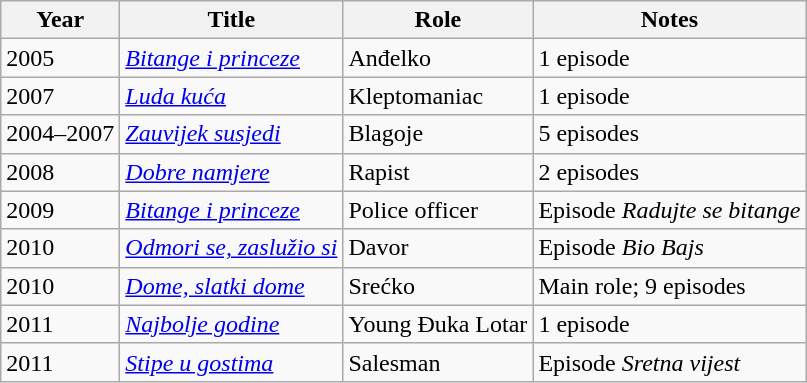<table class="wikitable sortable">
<tr>
<th>Year</th>
<th>Title</th>
<th>Role</th>
<th class="unsortable">Notes</th>
</tr>
<tr>
<td>2005</td>
<td><em><a href='#'>Bitange i princeze</a></em></td>
<td>Anđelko</td>
<td>1 episode</td>
</tr>
<tr>
<td>2007</td>
<td><em><a href='#'>Luda kuća</a></em></td>
<td>Kleptomaniac</td>
<td>1 episode</td>
</tr>
<tr>
<td>2004–2007</td>
<td><em><a href='#'>Zauvijek susjedi</a></em></td>
<td>Blagoje</td>
<td>5 episodes</td>
</tr>
<tr>
<td>2008</td>
<td><em><a href='#'>Dobre namjere</a></em></td>
<td>Rapist</td>
<td>2 episodes</td>
</tr>
<tr>
<td>2009</td>
<td><em><a href='#'>Bitange i princeze</a></em></td>
<td>Police officer</td>
<td>Episode <em>Radujte se bitange</em></td>
</tr>
<tr>
<td>2010</td>
<td><em><a href='#'>Odmori se, zaslužio si</a></em></td>
<td>Davor</td>
<td>Episode <em>Bio Bajs</em></td>
</tr>
<tr>
<td>2010</td>
<td><em><a href='#'>Dome, slatki dome</a></em></td>
<td>Srećko</td>
<td>Main role; 9 episodes</td>
</tr>
<tr>
<td>2011</td>
<td><em><a href='#'>Najbolje godine</a></em></td>
<td>Young Đuka Lotar</td>
<td>1 episode</td>
</tr>
<tr>
<td>2011</td>
<td><em><a href='#'>Stipe u gostima</a></em></td>
<td>Salesman</td>
<td>Episode <em>Sretna vijest</em></td>
</tr>
</table>
